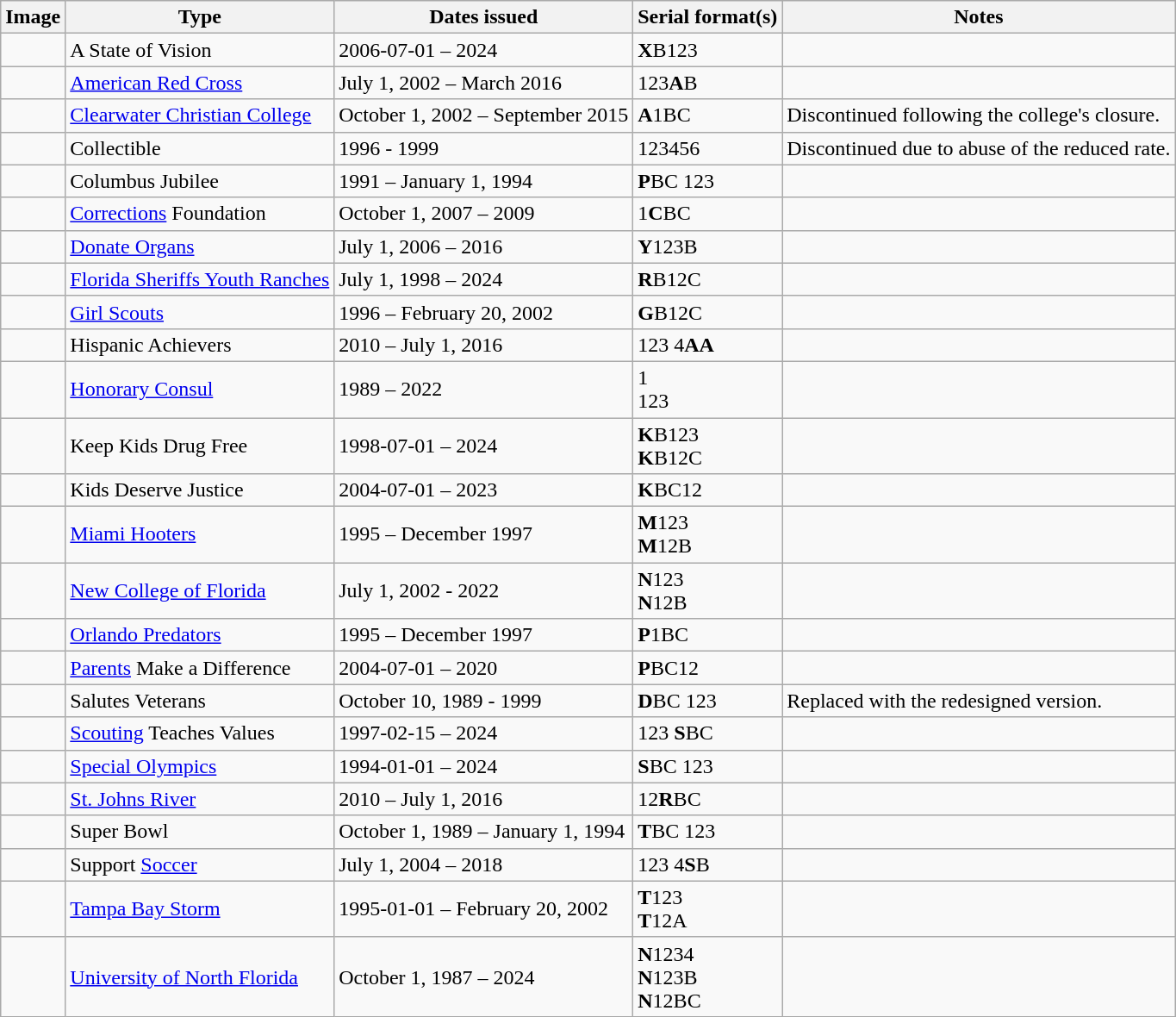<table class="wikitable">
<tr>
<th>Image</th>
<th>Type</th>
<th>Dates issued</th>
<th>Serial format(s)</th>
<th>Notes</th>
</tr>
<tr>
<td></td>
<td>A State of Vision</td>
<td>2006-07-01 – 2024</td>
<td><strong>X</strong>B123</td>
<td></td>
</tr>
<tr>
<td></td>
<td><a href='#'>American Red Cross</a></td>
<td>July 1, 2002 – March 2016</td>
<td>123<strong>A</strong>B</td>
<td></td>
</tr>
<tr>
<td></td>
<td><a href='#'>Clearwater Christian College</a></td>
<td>October 1, 2002 – September 2015</td>
<td><strong>A</strong>1BC</td>
<td>Discontinued following the college's closure.</td>
</tr>
<tr>
<td></td>
<td>Collectible</td>
<td>1996 - 1999</td>
<td>123456</td>
<td>Discontinued due to abuse of the reduced rate.</td>
</tr>
<tr>
<td></td>
<td>Columbus Jubilee</td>
<td>1991 – January 1, 1994</td>
<td><strong>P</strong>BC 123</td>
<td></td>
</tr>
<tr>
<td></td>
<td><a href='#'>Corrections</a> Foundation</td>
<td>October 1, 2007 – 2009</td>
<td>1<strong>C</strong>BC</td>
<td></td>
</tr>
<tr>
<td></td>
<td><a href='#'>Donate Organs</a></td>
<td>July 1, 2006 – 2016</td>
<td><strong>Y</strong>123B</td>
<td></td>
</tr>
<tr>
<td></td>
<td><a href='#'>Florida Sheriffs Youth Ranches</a></td>
<td>July 1, 1998 – 2024</td>
<td><strong>R</strong>B12C</td>
<td></td>
</tr>
<tr>
<td></td>
<td><a href='#'>Girl Scouts</a></td>
<td>1996 – February 20, 2002</td>
<td><strong>G</strong>B12C</td>
<td></td>
</tr>
<tr>
<td></td>
<td>Hispanic Achievers</td>
<td>2010 – July 1, 2016</td>
<td>123 4<strong>AA</strong></td>
<td></td>
</tr>
<tr>
<td></td>
<td><a href='#'>Honorary Consul</a></td>
<td>1989 – 2022</td>
<td>1<br>123</td>
<td></td>
</tr>
<tr>
<td></td>
<td>Keep Kids Drug Free</td>
<td>1998-07-01 – 2024</td>
<td><strong>K</strong>B123<br><strong>K</strong>B12C</td>
<td></td>
</tr>
<tr>
<td></td>
<td>Kids Deserve Justice</td>
<td>2004-07-01 – 2023</td>
<td><strong>K</strong>BC12 </td>
<td></td>
</tr>
<tr>
<td></td>
<td><a href='#'>Miami Hooters</a></td>
<td>1995 – December 1997</td>
<td><strong>M</strong>123<br><strong>M</strong>12B</td>
<td></td>
</tr>
<tr>
<td></td>
<td><a href='#'>New College of Florida</a></td>
<td>July 1, 2002 - 2022</td>
<td><strong>N</strong>123<br><strong>N</strong>12B</td>
<td></td>
</tr>
<tr>
<td></td>
<td><a href='#'>Orlando Predators</a></td>
<td>1995 – December 1997</td>
<td><strong>P</strong>1BC<br></td>
<td></td>
</tr>
<tr>
<td></td>
<td><a href='#'>Parents</a> Make a Difference</td>
<td>2004-07-01 – 2020</td>
<td><strong>P</strong>BC12</td>
<td></td>
</tr>
<tr>
<td></td>
<td>Salutes Veterans</td>
<td>October 10, 1989 - 1999</td>
<td><strong>D</strong>BC 123</td>
<td>Replaced with the redesigned version.</td>
</tr>
<tr>
<td></td>
<td><a href='#'>Scouting</a> Teaches Values</td>
<td>1997-02-15 – 2024</td>
<td>123 <strong>S</strong>BC</td>
<td></td>
</tr>
<tr>
<td></td>
<td><a href='#'>Special Olympics</a></td>
<td>1994-01-01 – 2024</td>
<td><strong>S</strong>BC 123</td>
<td></td>
</tr>
<tr>
<td></td>
<td><a href='#'>St. Johns River</a></td>
<td>2010 – July 1, 2016</td>
<td>12<strong>R</strong>BC</td>
<td></td>
</tr>
<tr>
<td></td>
<td>Super Bowl</td>
<td>October 1, 1989 – January 1, 1994</td>
<td><strong>T</strong>BC 123</td>
<td></td>
</tr>
<tr>
<td></td>
<td>Support <a href='#'>Soccer</a></td>
<td>July 1, 2004 – 2018</td>
<td>123 4<strong>S</strong>B</td>
<td></td>
</tr>
<tr>
<td></td>
<td><a href='#'>Tampa Bay Storm</a></td>
<td>1995-01-01 – February 20, 2002</td>
<td><strong>T</strong>123<br><strong>T</strong>12A</td>
<td></td>
</tr>
<tr>
<td></td>
<td><a href='#'>University of North Florida</a></td>
<td>October 1, 1987 – 2024</td>
<td><strong>N</strong>1234<br><strong>N</strong>123B<br><strong>N</strong>12BC</td>
<td></td>
</tr>
</table>
